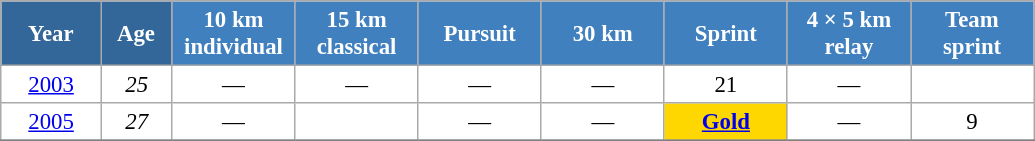<table class="wikitable" style="font-size:95%; text-align:center; border:grey solid 1px; border-collapse:collapse; background:#ffffff;">
<tr>
<th style="background-color:#369; color:white; width:60px;"> Year </th>
<th style="background-color:#369; color:white; width:40px;"> Age </th>
<th style="background-color:#4180be; color:white; width:75px;"> 10 km <br> individual </th>
<th style="background-color:#4180be; color:white; width:75px;"> 15 km <br> classical </th>
<th style="background-color:#4180be; color:white; width:75px;"> Pursuit </th>
<th style="background-color:#4180be; color:white; width:75px;"> 30 km </th>
<th style="background-color:#4180be; color:white; width:75px;"> Sprint </th>
<th style="background-color:#4180be; color:white; width:75px;"> 4 × 5 km <br> relay </th>
<th style="background-color:#4180be; color:white; width:75px;"> Team <br> sprint </th>
</tr>
<tr>
<td><a href='#'>2003</a></td>
<td><em>25</em></td>
<td>—</td>
<td>—</td>
<td>—</td>
<td>—</td>
<td>21</td>
<td>—</td>
<td></td>
</tr>
<tr>
<td><a href='#'>2005</a></td>
<td><em>27</em></td>
<td>—</td>
<td></td>
<td>—</td>
<td>—</td>
<td style="background:gold;"><a href='#'><strong>Gold</strong></a></td>
<td>—</td>
<td>9</td>
</tr>
<tr>
</tr>
</table>
